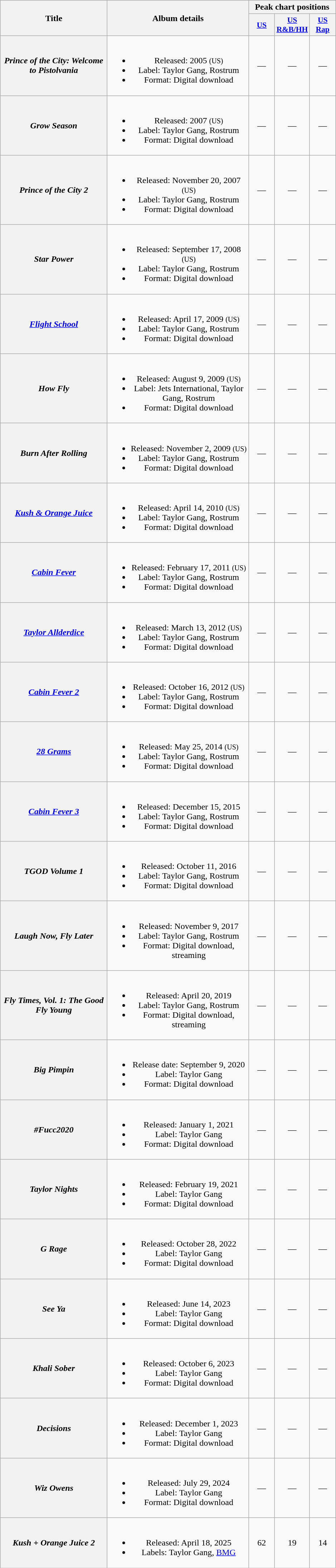<table class="wikitable plainrowheaders" style="text-align:center;">
<tr>
<th scope="col" rowspan="2" style="width:12em;">Title</th>
<th scope="col" rowspan="2" style="width:16em;">Album details</th>
<th scope="col" colspan="3">Peak chart positions</th>
</tr>
<tr>
<th scope="col" style="width:2.9em;font-size:90%;"><a href='#'>US</a><br></th>
<th scope="col" style="width:2.9em;font-size:90%;"><a href='#'>US<br>R&B/HH</a><br></th>
<th scope="col" style="width:2.9em;font-size:90%;"><a href='#'>US<br>Rap</a><br></th>
</tr>
<tr>
<th scope="row"><em>Prince of the City: Welcome to Pistolvania</em></th>
<td><br><ul><li>Released: 2005 <small>(US)</small></li><li>Label: Taylor Gang, Rostrum</li><li>Format: Digital download</li></ul></td>
<td>—</td>
<td>—</td>
<td>—</td>
</tr>
<tr>
<th scope="row"><em>Grow Season</em></th>
<td><br><ul><li>Released: 2007 <small>(US)</small></li><li>Label: Taylor Gang, Rostrum</li><li>Format: Digital download</li></ul></td>
<td>—</td>
<td>—</td>
<td>—</td>
</tr>
<tr>
<th scope="row"><em>Prince of the City 2</em></th>
<td><br><ul><li>Released: November 20, 2007 <small>(US)</small></li><li>Label: Taylor Gang, Rostrum</li><li>Format: Digital download</li></ul></td>
<td>—</td>
<td>—</td>
<td>—</td>
</tr>
<tr>
<th scope="row"><em>Star Power</em></th>
<td><br><ul><li>Released: September 17, 2008 <small>(US)</small></li><li>Label: Taylor Gang, Rostrum</li><li>Format: Digital download</li></ul></td>
<td>—</td>
<td>—</td>
<td>—</td>
</tr>
<tr>
<th scope="row"><em><a href='#'>Flight School</a></em></th>
<td><br><ul><li>Released: April 17, 2009 <small>(US)</small></li><li>Label: Taylor Gang, Rostrum</li><li>Format: Digital download</li></ul></td>
<td>—</td>
<td>—</td>
<td>—</td>
</tr>
<tr>
<th scope="row"><em>How Fly</em><br></th>
<td><br><ul><li>Released: August 9, 2009 <small>(US)</small></li><li>Label: Jets International, Taylor Gang, Rostrum</li><li>Format: Digital download</li></ul></td>
<td>—</td>
<td>—</td>
<td>—</td>
</tr>
<tr>
<th scope="row"><em>Burn After Rolling</em></th>
<td><br><ul><li>Released: November 2, 2009 <small>(US)</small></li><li>Label: Taylor Gang, Rostrum</li><li>Format: Digital download</li></ul></td>
<td>—</td>
<td>—</td>
<td>—</td>
</tr>
<tr>
<th scope="row"><em><a href='#'>Kush & Orange Juice</a></em></th>
<td><br><ul><li>Released: April 14, 2010 <small>(US)</small></li><li>Label: Taylor Gang, Rostrum</li><li>Format: Digital download</li></ul></td>
<td>—</td>
<td>—</td>
<td>—</td>
</tr>
<tr>
<th scope="row"><em><a href='#'>Cabin Fever</a></em></th>
<td><br><ul><li>Released: February 17, 2011 <small>(US)</small></li><li>Label: Taylor Gang, Rostrum</li><li>Format: Digital download</li></ul></td>
<td>—</td>
<td>—</td>
<td>—</td>
</tr>
<tr>
<th scope="row"><em><a href='#'>Taylor Allderdice</a></em></th>
<td><br><ul><li>Released: March 13, 2012 <small>(US)</small></li><li>Label: Taylor Gang, Rostrum</li><li>Format: Digital download</li></ul></td>
<td>—</td>
<td>—</td>
<td>—</td>
</tr>
<tr>
<th scope="row"><em><a href='#'>Cabin Fever 2</a></em></th>
<td><br><ul><li>Released: October 16, 2012 <small>(US)</small></li><li>Label: Taylor Gang, Rostrum</li><li>Format: Digital download</li></ul></td>
<td>—</td>
<td>—</td>
<td>—</td>
</tr>
<tr>
<th scope="row"><em><a href='#'>28 Grams</a></em></th>
<td><br><ul><li>Released: May 25, 2014 <small>(US)</small></li><li>Label: Taylor Gang, Rostrum</li><li>Format: Digital download</li></ul></td>
<td>—</td>
<td>—</td>
<td>—</td>
</tr>
<tr>
<th scope="row"><em><a href='#'>Cabin Fever 3</a></em></th>
<td><br><ul><li>Released: December 15, 2015</li><li>Label: Taylor Gang, Rostrum</li><li>Format: Digital download</li></ul></td>
<td>—</td>
<td>—</td>
<td>—</td>
</tr>
<tr>
<th scope="row"><em>TGOD Volume 1</em><br></th>
<td><br><ul><li>Released: October 11, 2016</li><li>Label: Taylor Gang, Rostrum</li><li>Format: Digital download</li></ul></td>
<td>—</td>
<td>—</td>
<td>—</td>
</tr>
<tr>
<th scope="row"><em>Laugh Now, Fly Later</em></th>
<td><br><ul><li>Released: November 9, 2017</li><li>Label: Taylor Gang, Rostrum</li><li>Format: Digital download, streaming</li></ul></td>
<td>—</td>
<td>—</td>
<td>—</td>
</tr>
<tr>
<th scope="row"><em>Fly Times, Vol. 1: The Good Fly Young</em></th>
<td><br><ul><li>Released: April 20, 2019</li><li>Label: Taylor Gang, Rostrum</li><li>Format: Digital download, streaming</li></ul></td>
<td>—</td>
<td>—</td>
<td>—</td>
</tr>
<tr>
<th scope="row"><em>Big Pimpin</em></th>
<td><br><ul><li>Release date: September 9, 2020</li><li>Label: Taylor Gang</li><li>Format: Digital download</li></ul></td>
<td>—</td>
<td>—</td>
<td>—</td>
</tr>
<tr>
<th scope="row"><em>#Fucc2020</em><br></th>
<td><br><ul><li>Released: January 1, 2021</li><li>Label: Taylor Gang</li><li>Format: Digital download</li></ul></td>
<td>—</td>
<td>—</td>
<td>—</td>
</tr>
<tr>
<th scope="row"><em>Taylor Nights</em><br></th>
<td><br><ul><li>Released: February 19, 2021</li><li>Label: Taylor Gang</li><li>Format: Digital download</li></ul></td>
<td>—</td>
<td>—</td>
<td>—</td>
</tr>
<tr>
<th scope="row"><em>G Rage</em><br></th>
<td><br><ul><li>Released: October 28, 2022</li><li>Label: Taylor Gang</li><li>Format: Digital download</li></ul></td>
<td>—</td>
<td>—</td>
<td>—</td>
</tr>
<tr>
<th scope="row"><em>See Ya</em></th>
<td><br><ul><li>Released: June 14, 2023</li><li>Label: Taylor Gang</li><li>Format: Digital download</li></ul></td>
<td>—</td>
<td>—</td>
<td>—</td>
</tr>
<tr>
<th scope="row"><em>Khali Sober</em></th>
<td><br><ul><li>Released: October 6, 2023</li><li>Label: Taylor Gang</li><li>Format: Digital download</li></ul></td>
<td>—</td>
<td>—</td>
<td>—</td>
</tr>
<tr>
<th scope="row"><em>Decisions</em></th>
<td><br><ul><li>Released: December 1, 2023</li><li>Label: Taylor Gang</li><li>Format: Digital download</li></ul></td>
<td>—</td>
<td>—</td>
<td>—</td>
</tr>
<tr>
<th scope="row"><em>Wiz Owens</em></th>
<td><br><ul><li>Released: July 29, 2024</li><li>Label: Taylor Gang</li><li>Format: Digital download</li></ul></td>
<td>—</td>
<td>—</td>
<td>—</td>
</tr>
<tr>
<th scope="row"><em>Kush + Orange Juice 2</em></th>
<td><br><ul><li>Released: April 18, 2025</li><li>Labels: Taylor Gang, <a href='#'>BMG</a></li></ul></td>
<td>62</td>
<td>19</td>
<td>14</td>
</tr>
</table>
